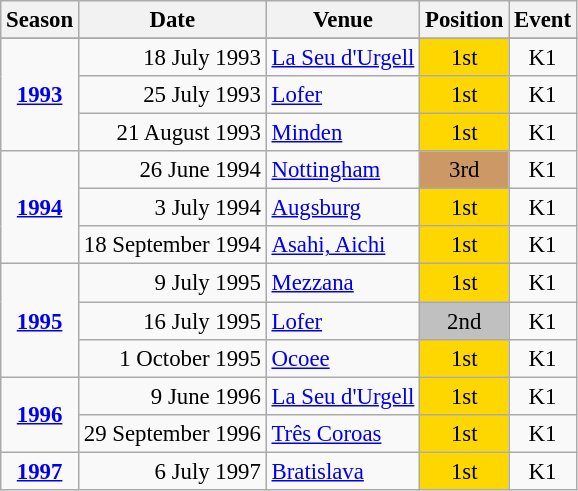<table class="wikitable" style="text-align:center; font-size:95%;">
<tr>
<th>Season</th>
<th>Date</th>
<th>Venue</th>
<th>Position</th>
<th>Event</th>
</tr>
<tr>
</tr>
<tr>
<td rowspan=3><strong><a href='#'>1993</a></strong></td>
<td align=right>18 July 1993</td>
<td align=left><a href='#'>La Seu d'Urgell</a></td>
<td bgcolor=gold>1st</td>
<td>K1</td>
</tr>
<tr>
<td align=right>25 July 1993</td>
<td align=left><a href='#'>Lofer</a></td>
<td bgcolor=gold>1st</td>
<td>K1</td>
</tr>
<tr>
<td align=right>21 August 1993</td>
<td align=left><a href='#'>Minden</a></td>
<td bgcolor=gold>1st</td>
<td>K1</td>
</tr>
<tr>
<td rowspan=3><strong><a href='#'>1994</a></strong></td>
<td align=right>26 June 1994</td>
<td align=left><a href='#'>Nottingham</a></td>
<td bgcolor=cc9966>3rd</td>
<td>K1</td>
</tr>
<tr>
<td align=right>3 July 1994</td>
<td align=left><a href='#'>Augsburg</a></td>
<td bgcolor=gold>1st</td>
<td>K1</td>
</tr>
<tr>
<td align=right>18 September 1994</td>
<td align=left><a href='#'>Asahi, Aichi</a></td>
<td bgcolor=gold>1st</td>
<td>K1</td>
</tr>
<tr>
<td rowspan=3><strong><a href='#'>1995</a></strong></td>
<td align=right>9 July 1995</td>
<td align=left><a href='#'>Mezzana</a></td>
<td bgcolor=gold>1st</td>
<td>K1</td>
</tr>
<tr>
<td align=right>16 July 1995</td>
<td align=left><a href='#'>Lofer</a></td>
<td bgcolor=silver>2nd</td>
<td>K1</td>
</tr>
<tr>
<td align=right>1 October 1995</td>
<td align=left><a href='#'>Ocoee</a></td>
<td bgcolor=gold>1st</td>
<td>K1</td>
</tr>
<tr>
<td rowspan=2><strong><a href='#'>1996</a></strong></td>
<td align=right>9 June 1996</td>
<td align=left><a href='#'>La Seu d'Urgell</a></td>
<td bgcolor=gold>1st</td>
<td>K1</td>
</tr>
<tr>
<td align=right>29 September 1996</td>
<td align=left><a href='#'>Três Coroas</a></td>
<td bgcolor=gold>1st</td>
<td>K1</td>
</tr>
<tr>
<td><strong><a href='#'>1997</a></strong></td>
<td align=right>6 July 1997</td>
<td align=left><a href='#'>Bratislava</a></td>
<td bgcolor=gold>1st</td>
<td>K1</td>
</tr>
</table>
